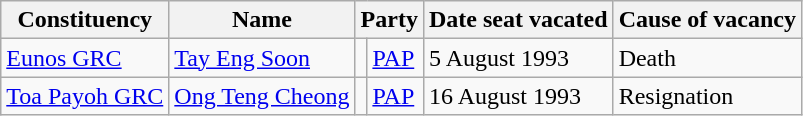<table class="wikitable" border="1">
<tr>
<th>Constituency</th>
<th>Name</th>
<th colspan="2">Party</th>
<th>Date seat vacated</th>
<th>Cause of vacancy</th>
</tr>
<tr>
<td><a href='#'>Eunos GRC</a></td>
<td><a href='#'>Tay Eng Soon</a></td>
<td></td>
<td><a href='#'>PAP</a></td>
<td>5 August 1993</td>
<td>Death</td>
</tr>
<tr>
<td><a href='#'>Toa Payoh GRC</a></td>
<td><a href='#'>Ong Teng Cheong</a></td>
<td></td>
<td><a href='#'>PAP</a></td>
<td>16 August 1993</td>
<td>Resignation</td>
</tr>
</table>
